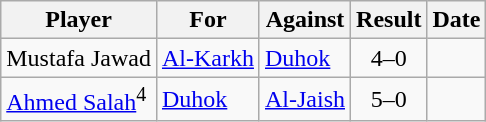<table class="wikitable sortable">
<tr>
<th>Player</th>
<th>For</th>
<th>Against</th>
<th align=center>Result</th>
<th>Date</th>
</tr>
<tr>
<td> Mustafa Jawad</td>
<td><a href='#'>Al-Karkh</a></td>
<td><a href='#'>Duhok</a></td>
<td align="center">4–0</td>
<td></td>
</tr>
<tr>
<td> <a href='#'>Ahmed Salah</a><sup>4</sup></td>
<td><a href='#'>Duhok</a></td>
<td><a href='#'>Al-Jaish</a></td>
<td align="center">5–0</td>
<td></td>
</tr>
</table>
